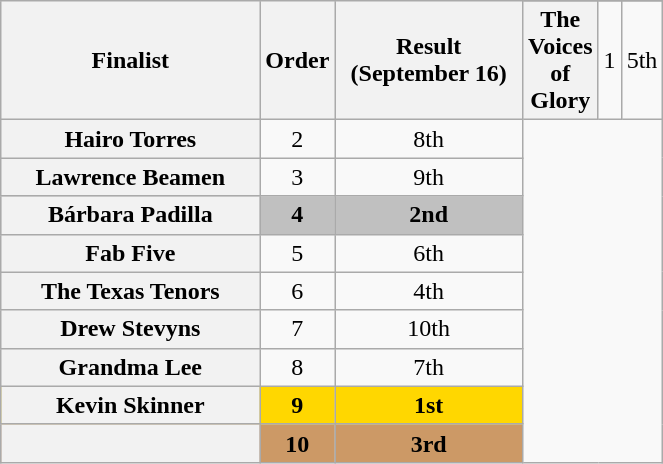<table class="wikitable plainrowheaders sortable" style="text-align:center" width="35%;">
<tr>
<th scope="col" rowspan="2" class="unsortable" style="width:17em;">Finalist</th>
<th scope="col" rowspan="2" style="width:1em;">Order</th>
<th data-sort-type="number" scope="col" rowspan="2" style="width:10em;">Result (September 16)</th>
</tr>
<tr>
<th scope="row">The Voices of Glory</th>
<td>1</td>
<td>5th</td>
</tr>
<tr>
<th scope="row">Hairo Torres</th>
<td>2</td>
<td>8th</td>
</tr>
<tr>
<th scope="row">Lawrence Beamen</th>
<td>3</td>
<td>9th</td>
</tr>
<tr style="background:silver;">
<th scope="row"><strong>Bárbara Padilla</strong></th>
<td><strong>4</strong></td>
<td><strong>2nd</strong></td>
</tr>
<tr>
<th scope="row">Fab Five</th>
<td>5</td>
<td>6th</td>
</tr>
<tr>
<th scope="row">The Texas Tenors</th>
<td>6</td>
<td>4th</td>
</tr>
<tr>
<th scope="row">Drew Stevyns</th>
<td>7</td>
<td>10th</td>
</tr>
<tr>
<th scope="row">Grandma Lee</th>
<td>8</td>
<td>7th</td>
</tr>
<tr style="background:gold;">
<th scope="row"><strong>Kevin Skinner</strong></th>
<td><strong>9</strong></td>
<td><strong>1st</strong></td>
</tr>
<tr style="background:#c96;">
<th scope="row"><strong></strong></th>
<td><strong>10</strong></td>
<td><strong>3rd</strong></td>
</tr>
</table>
